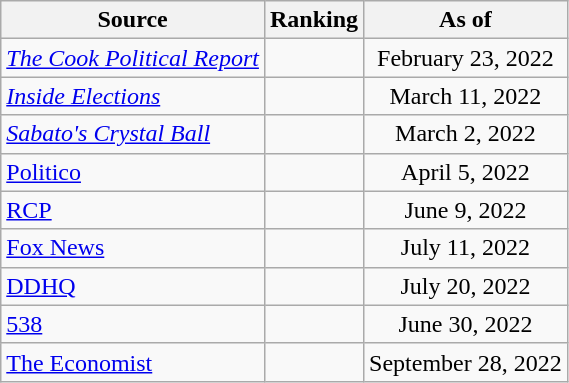<table class="wikitable" style="text-align:center">
<tr>
<th>Source</th>
<th>Ranking</th>
<th>As of</th>
</tr>
<tr>
<td align=left><em><a href='#'>The Cook Political Report</a></em></td>
<td></td>
<td>February 23, 2022</td>
</tr>
<tr>
<td align=left><em><a href='#'>Inside Elections</a></em></td>
<td></td>
<td>March 11, 2022</td>
</tr>
<tr>
<td align=left><em><a href='#'>Sabato's Crystal Ball</a></em></td>
<td></td>
<td>March 2, 2022</td>
</tr>
<tr>
<td style="text-align:left;"><a href='#'>Politico</a></td>
<td></td>
<td>April 5, 2022</td>
</tr>
<tr>
<td style="text-align:left;"><a href='#'>RCP</a></td>
<td></td>
<td>June 9, 2022</td>
</tr>
<tr>
<td align=left><a href='#'>Fox News</a></td>
<td></td>
<td>July 11, 2022</td>
</tr>
<tr>
<td align="left"><a href='#'>DDHQ</a></td>
<td></td>
<td>July 20, 2022</td>
</tr>
<tr>
<td style="text-align:left;"><a href='#'>538</a></td>
<td></td>
<td>June 30, 2022</td>
</tr>
<tr>
<td align="left"><a href='#'>The Economist</a></td>
<td></td>
<td>September 28, 2022</td>
</tr>
</table>
